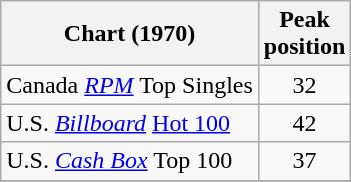<table class="wikitable sortable">
<tr>
<th>Chart (1970)</th>
<th>Peak<br>position</th>
</tr>
<tr>
<td>Canada <em><a href='#'>RPM</a></em> Top Singles</td>
<td style="text-align:center;">32</td>
</tr>
<tr>
<td>U.S. <em><a href='#'>Billboard</a></em> <a href='#'>Hot 100</a></td>
<td style="text-align:center;">42</td>
</tr>
<tr>
<td>U.S. <a href='#'><em>Cash Box</em></a> Top 100</td>
<td align="center">37</td>
</tr>
<tr>
</tr>
</table>
